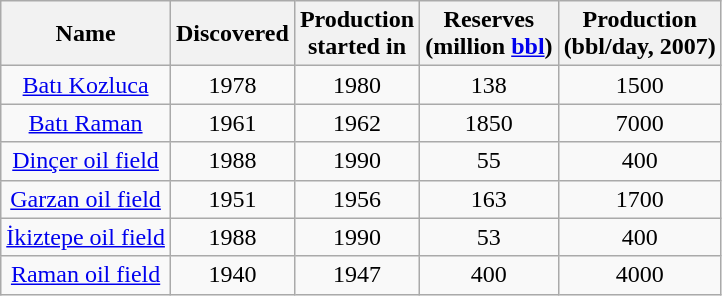<table class="wikitable" style="text-align:center; padding:10px">
<tr>
<th>Name</th>
<th>Discovered</th>
<th>Production<br>started in</th>
<th>Reserves <br>(million <a href='#'>bbl</a>)</th>
<th>Production <br>(bbl/day, 2007)</th>
</tr>
<tr>
<td><a href='#'>Batı Kozluca</a></td>
<td>1978</td>
<td>1980</td>
<td>138</td>
<td>1500</td>
</tr>
<tr>
<td><a href='#'>Batı Raman</a></td>
<td>1961</td>
<td>1962</td>
<td>1850</td>
<td>7000</td>
</tr>
<tr>
<td><a href='#'>Dinçer oil field</a></td>
<td>1988</td>
<td>1990</td>
<td>55</td>
<td>400</td>
</tr>
<tr>
<td><a href='#'>Garzan oil field</a></td>
<td>1951</td>
<td>1956</td>
<td>163</td>
<td>1700</td>
</tr>
<tr>
<td><a href='#'>İkiztepe oil field</a></td>
<td>1988</td>
<td>1990</td>
<td>53</td>
<td>400</td>
</tr>
<tr>
<td><a href='#'>Raman oil field</a></td>
<td>1940</td>
<td>1947</td>
<td>400</td>
<td>4000</td>
</tr>
</table>
